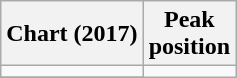<table class="wikitable plainrowheaders sortable">
<tr>
<th scope="col">Chart (2017)</th>
<th scope="col">Peak<br>position</th>
</tr>
<tr>
<td></td>
</tr>
<tr>
</tr>
</table>
